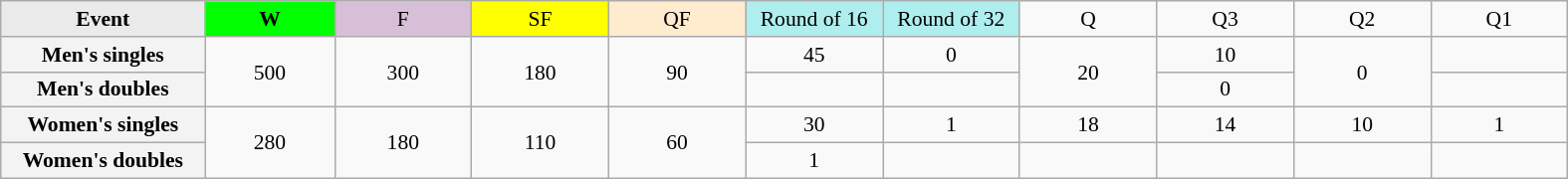<table class=wikitable style=font-size:90%;text-align:center>
<tr>
<td style="width:130px; background:#eaeaea;"><strong>Event</strong></td>
<td style="width:80px; background:lime;"><strong>W</strong></td>
<td style="width:85px; background:thistle;">F</td>
<td style="width:85px; background:#ff0;">SF</td>
<td style="width:85px; background:#ffebcd;">QF</td>
<td style="width:85px; background:#afeeee;">Round of 16</td>
<td style="width:85px; background:#afeeee;">Round of 32</td>
<td width=85>Q</td>
<td width=85>Q3</td>
<td width=85>Q2</td>
<td width=85>Q1</td>
</tr>
<tr>
<th style="background:#f3f3f3;">Men's singles</th>
<td rowspan=2>500</td>
<td rowspan=2>300</td>
<td rowspan=2>180</td>
<td rowspan=2>90</td>
<td>45</td>
<td>0</td>
<td rowspan=2>20</td>
<td>10</td>
<td rowspan=2>0</td>
<td></td>
</tr>
<tr>
<th style="background:#f3f3f3;">Men's doubles</th>
<td></td>
<td></td>
<td>0</td>
<td></td>
</tr>
<tr>
<th style="background:#f3f3f3;">Women's singles</th>
<td rowspan=2>280</td>
<td rowspan=2>180</td>
<td rowspan=2>110</td>
<td rowspan=2>60</td>
<td>30</td>
<td>1</td>
<td>18</td>
<td>14</td>
<td>10</td>
<td>1</td>
</tr>
<tr>
<th style="background:#f3f3f3;">Women's doubles</th>
<td>1</td>
<td></td>
<td></td>
<td></td>
<td></td>
<td></td>
</tr>
</table>
